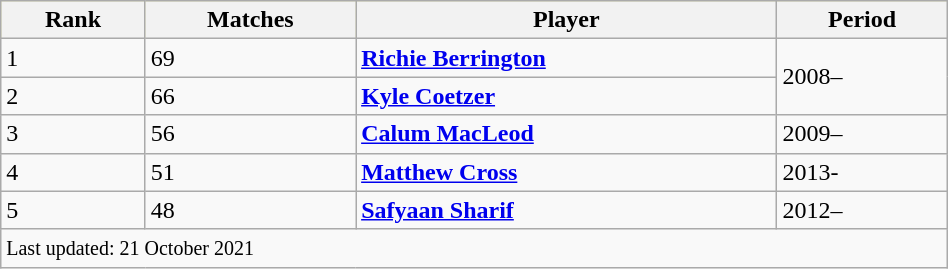<table class="wikitable" style="width:50%;">
<tr style="background:#ff9;">
<th>Rank</th>
<th>Matches</th>
<th>Player</th>
<th>Period</th>
</tr>
<tr>
<td>1</td>
<td>69</td>
<td><strong><a href='#'>Richie Berrington</a></strong></td>
<td rowspan=2>2008–</td>
</tr>
<tr>
<td>2</td>
<td>66</td>
<td><strong><a href='#'>Kyle Coetzer</a></strong></td>
</tr>
<tr>
<td>3</td>
<td>56</td>
<td><strong><a href='#'>Calum MacLeod</a></strong></td>
<td>2009–</td>
</tr>
<tr>
<td>4</td>
<td>51</td>
<td><strong><a href='#'>Matthew Cross</a></strong></td>
<td>2013-</td>
</tr>
<tr>
<td>5</td>
<td>48</td>
<td><strong><a href='#'>Safyaan Sharif</a></strong></td>
<td>2012–</td>
</tr>
<tr>
<td colspan=4><small>Last updated: 21 October 2021</small></td>
</tr>
</table>
